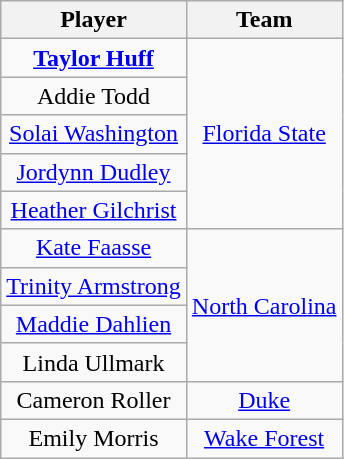<table class="wikitable" style="text-align:center">
<tr>
<th>Player</th>
<th>Team</th>
</tr>
<tr>
<td><strong><a href='#'>Taylor Huff</a></strong></td>
<td rowspan=5><a href='#'>Florida State</a></td>
</tr>
<tr>
<td>Addie Todd</td>
</tr>
<tr>
<td><a href='#'>Solai Washington</a></td>
</tr>
<tr>
<td><a href='#'>Jordynn Dudley</a></td>
</tr>
<tr>
<td><a href='#'>Heather Gilchrist</a></td>
</tr>
<tr>
<td><a href='#'>Kate Faasse</a></td>
<td rowspan=4><a href='#'>North Carolina</a></td>
</tr>
<tr>
<td><a href='#'>Trinity Armstrong</a></td>
</tr>
<tr>
<td><a href='#'>Maddie Dahlien</a></td>
</tr>
<tr>
<td>Linda Ullmark</td>
</tr>
<tr>
<td>Cameron Roller</td>
<td><a href='#'>Duke</a></td>
</tr>
<tr>
<td>Emily Morris</td>
<td><a href='#'>Wake Forest</a></td>
</tr>
</table>
